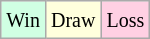<table class="wikitable">
<tr>
<td style="background:#d0ffe3;"><small>Win</small></td>
<td style="background:#ffffdd;"><small>Draw</small></td>
<td style="background:#ffd0e3;"><small>Loss</small></td>
</tr>
</table>
